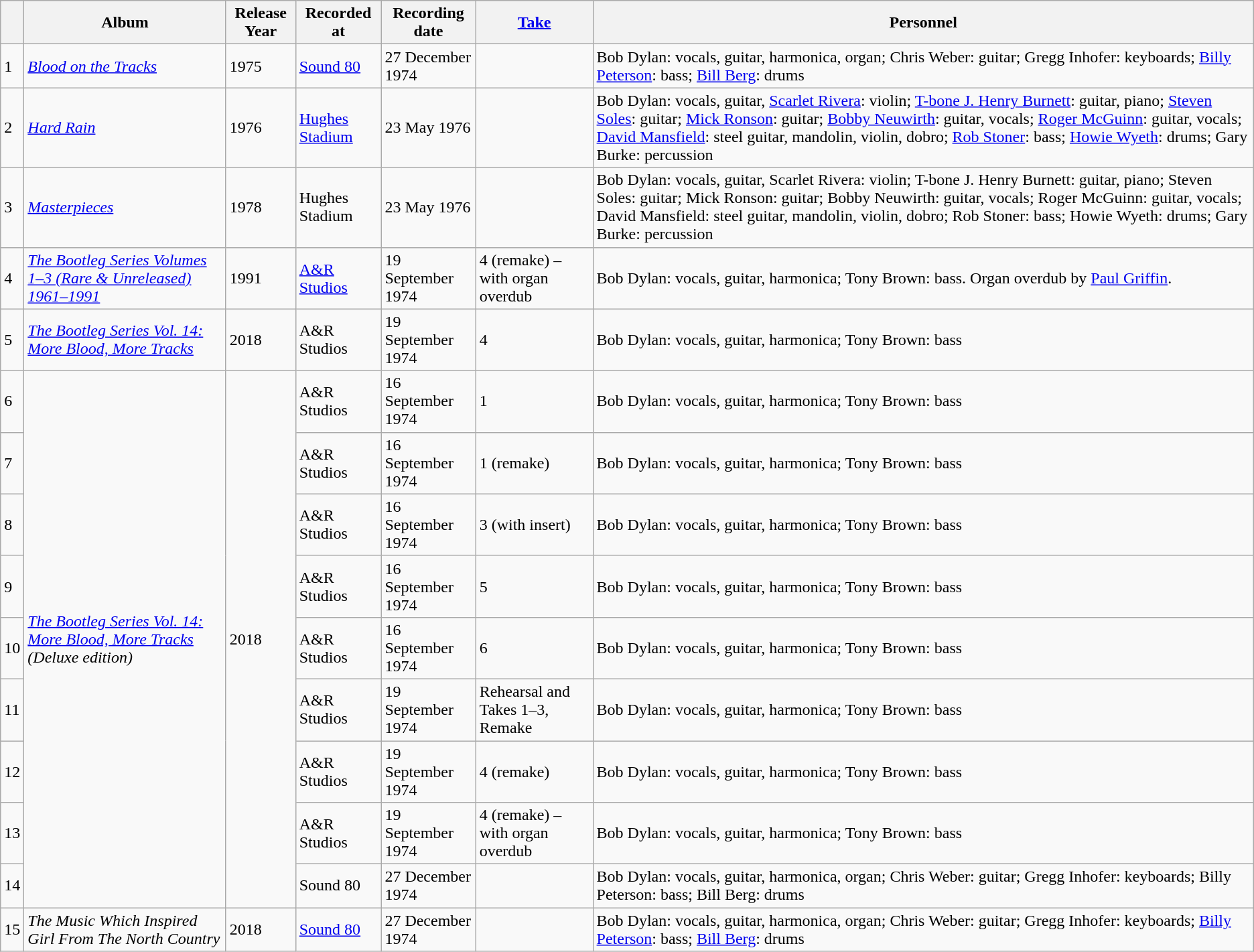<table class="wikitable sortable">
<tr>
<th></th>
<th>Album</th>
<th>Release Year</th>
<th>Recorded at</th>
<th>Recording date</th>
<th><a href='#'>Take</a></th>
<th>Personnel</th>
</tr>
<tr>
<td>1</td>
<td><em><a href='#'>Blood on the Tracks</a></em></td>
<td>1975</td>
<td><a href='#'>Sound 80</a></td>
<td>27 December 1974</td>
<td></td>
<td>Bob Dylan: vocals, guitar, harmonica, organ; Chris Weber: guitar; Gregg Inhofer: keyboards; <a href='#'>Billy Peterson</a>: bass; <a href='#'>Bill Berg</a>: drums</td>
</tr>
<tr>
<td>2</td>
<td><em><a href='#'>Hard Rain</a></em></td>
<td>1976</td>
<td><a href='#'>Hughes Stadium</a></td>
<td>23 May 1976</td>
<td></td>
<td>Bob Dylan: vocals, guitar, <a href='#'>Scarlet Rivera</a>: violin; <a href='#'>T-bone J. Henry Burnett</a>: guitar, piano; <a href='#'>Steven Soles</a>: guitar; <a href='#'>Mick Ronson</a>: guitar; <a href='#'>Bobby Neuwirth</a>: guitar, vocals; <a href='#'>Roger McGuinn</a>: guitar, vocals; <a href='#'>David Mansfield</a>: steel guitar, mandolin, violin, dobro; <a href='#'>Rob Stoner</a>: bass; <a href='#'>Howie Wyeth</a>: drums; Gary Burke: percussion</td>
</tr>
<tr>
<td>3</td>
<td><em><a href='#'>Masterpieces</a></em></td>
<td>1978</td>
<td>Hughes Stadium</td>
<td>23 May 1976</td>
<td></td>
<td>Bob Dylan: vocals, guitar, Scarlet Rivera: violin; T-bone J. Henry Burnett: guitar, piano; Steven Soles: guitar; Mick Ronson: guitar; Bobby Neuwirth: guitar, vocals; Roger McGuinn: guitar, vocals; David Mansfield: steel guitar, mandolin, violin, dobro; Rob Stoner: bass; Howie Wyeth: drums; Gary Burke: percussion</td>
</tr>
<tr>
<td>4</td>
<td><em><a href='#'>The Bootleg Series Volumes 1–3 (Rare & Unreleased) 1961–1991</a></em></td>
<td>1991</td>
<td><a href='#'>A&R Studios</a></td>
<td>19 September 1974</td>
<td>4 (remake) – with organ overdub</td>
<td>Bob Dylan: vocals, guitar, harmonica; Tony Brown: bass. Organ overdub by <a href='#'>Paul Griffin</a>.</td>
</tr>
<tr>
<td>5</td>
<td><em><a href='#'>The Bootleg Series Vol. 14: More Blood, More Tracks</a></em></td>
<td>2018</td>
<td>A&R Studios</td>
<td>19 September 1974</td>
<td>4</td>
<td>Bob Dylan: vocals, guitar, harmonica; Tony Brown: bass</td>
</tr>
<tr>
<td>6</td>
<td rowspan="9"><em><a href='#'>The Bootleg Series Vol. 14: More Blood, More Tracks</a> (Deluxe edition)</em></td>
<td rowspan="9">2018</td>
<td>A&R Studios</td>
<td>16 September 1974</td>
<td>1</td>
<td>Bob Dylan: vocals, guitar, harmonica; Tony Brown: bass</td>
</tr>
<tr>
<td>7</td>
<td>A&R Studios</td>
<td>16 September 1974</td>
<td>1 (remake)</td>
<td>Bob Dylan: vocals, guitar, harmonica; Tony Brown: bass</td>
</tr>
<tr>
<td>8</td>
<td>A&R Studios</td>
<td>16 September 1974</td>
<td>3 (with insert)</td>
<td>Bob Dylan: vocals, guitar, harmonica; Tony Brown: bass</td>
</tr>
<tr>
<td>9</td>
<td>A&R Studios</td>
<td>16 September 1974</td>
<td>5</td>
<td>Bob Dylan: vocals, guitar, harmonica; Tony Brown: bass</td>
</tr>
<tr>
<td>10</td>
<td>A&R Studios</td>
<td>16 September 1974</td>
<td>6</td>
<td>Bob Dylan: vocals, guitar, harmonica; Tony Brown: bass</td>
</tr>
<tr>
<td>11</td>
<td>A&R Studios</td>
<td>19 September 1974</td>
<td>Rehearsal and Takes 1–3, Remake</td>
<td>Bob Dylan: vocals, guitar, harmonica; Tony Brown: bass</td>
</tr>
<tr>
<td>12</td>
<td>A&R Studios</td>
<td>19 September 1974</td>
<td>4 (remake)</td>
<td>Bob Dylan: vocals, guitar, harmonica; Tony Brown: bass</td>
</tr>
<tr>
<td>13</td>
<td>A&R Studios</td>
<td>19 September 1974</td>
<td>4 (remake) – with organ overdub</td>
<td>Bob Dylan: vocals, guitar, harmonica; Tony Brown: bass</td>
</tr>
<tr>
<td>14</td>
<td>Sound 80</td>
<td>27 December 1974</td>
<td></td>
<td>Bob Dylan: vocals, guitar, harmonica, organ; Chris Weber: guitar; Gregg Inhofer: keyboards; Billy Peterson: bass; Bill Berg: drums</td>
</tr>
<tr>
<td>15</td>
<td><em>The Music Which Inspired Girl From The North Country</em></td>
<td>2018</td>
<td><a href='#'>Sound 80</a></td>
<td>27 December 1974</td>
<td></td>
<td>Bob Dylan: vocals, guitar, harmonica, organ; Chris Weber: guitar; Gregg Inhofer: keyboards; <a href='#'>Billy Peterson</a>: bass; <a href='#'>Bill Berg</a>: drums</td>
</tr>
</table>
